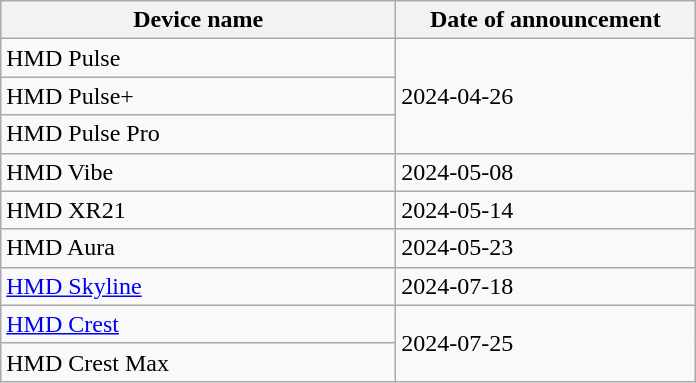<table class="wikitable sortable">
<tr>
<th scope="col" style="width: 256px;">Device name</th>
<th scope="col" style="width: 192px;">Date of announcement</th>
</tr>
<tr>
<td>HMD Pulse</td>
<td rowspan="3">2024-04-26</td>
</tr>
<tr>
<td>HMD Pulse+</td>
</tr>
<tr>
<td>HMD Pulse Pro</td>
</tr>
<tr>
<td>HMD Vibe</td>
<td>2024-05-08</td>
</tr>
<tr>
<td>HMD XR21</td>
<td>2024-05-14</td>
</tr>
<tr>
<td>HMD Aura</td>
<td>2024-05-23</td>
</tr>
<tr>
<td><a href='#'>HMD Skyline</a></td>
<td>2024-07-18</td>
</tr>
<tr>
<td><a href='#'>HMD Crest</a></td>
<td rowspan="2">2024-07-25</td>
</tr>
<tr>
<td>HMD Crest Max</td>
</tr>
</table>
